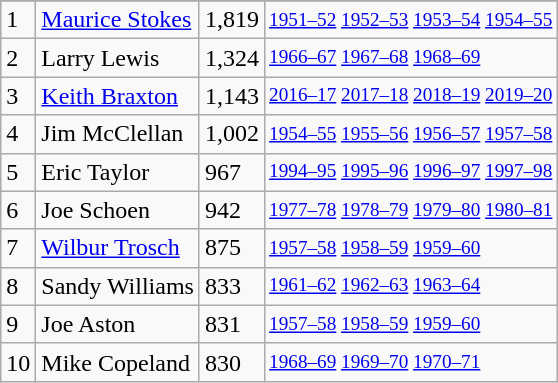<table class="wikitable">
<tr>
</tr>
<tr>
<td>1</td>
<td><a href='#'>Maurice Stokes</a></td>
<td>1,819</td>
<td style="font-size:80%;"><a href='#'>1951–52</a> <a href='#'>1952–53</a> <a href='#'>1953–54</a> <a href='#'>1954–55</a></td>
</tr>
<tr>
<td>2</td>
<td>Larry Lewis</td>
<td>1,324</td>
<td style="font-size:80%;"><a href='#'>1966–67</a> <a href='#'>1967–68</a> <a href='#'>1968–69</a></td>
</tr>
<tr>
<td>3</td>
<td><a href='#'>Keith Braxton</a></td>
<td>1,143</td>
<td style="font-size:80%;"><a href='#'>2016–17</a> <a href='#'>2017–18</a> <a href='#'>2018–19</a> <a href='#'>2019–20</a></td>
</tr>
<tr>
<td>4</td>
<td>Jim McClellan</td>
<td>1,002</td>
<td style="font-size:80%;"><a href='#'>1954–55</a> <a href='#'>1955–56</a> <a href='#'>1956–57</a> <a href='#'>1957–58</a></td>
</tr>
<tr>
<td>5</td>
<td>Eric Taylor</td>
<td>967</td>
<td style="font-size:80%;"><a href='#'>1994–95</a> <a href='#'>1995–96</a> <a href='#'>1996–97</a> <a href='#'>1997–98</a></td>
</tr>
<tr>
<td>6</td>
<td>Joe Schoen</td>
<td>942</td>
<td style="font-size:80%;"><a href='#'>1977–78</a> <a href='#'>1978–79</a> <a href='#'>1979–80</a> <a href='#'>1980–81</a></td>
</tr>
<tr>
<td>7</td>
<td><a href='#'>Wilbur Trosch</a></td>
<td>875</td>
<td style="font-size:80%;"><a href='#'>1957–58</a> <a href='#'>1958–59</a> <a href='#'>1959–60</a></td>
</tr>
<tr>
<td>8</td>
<td>Sandy Williams</td>
<td>833</td>
<td style="font-size:80%;"><a href='#'>1961–62</a> <a href='#'>1962–63</a> <a href='#'>1963–64</a></td>
</tr>
<tr>
<td>9</td>
<td>Joe Aston</td>
<td>831</td>
<td style="font-size:80%;"><a href='#'>1957–58</a> <a href='#'>1958–59</a> <a href='#'>1959–60</a></td>
</tr>
<tr>
<td>10</td>
<td>Mike Copeland</td>
<td>830</td>
<td style="font-size:80%;"><a href='#'>1968–69</a> <a href='#'>1969–70</a> <a href='#'>1970–71</a></td>
</tr>
</table>
